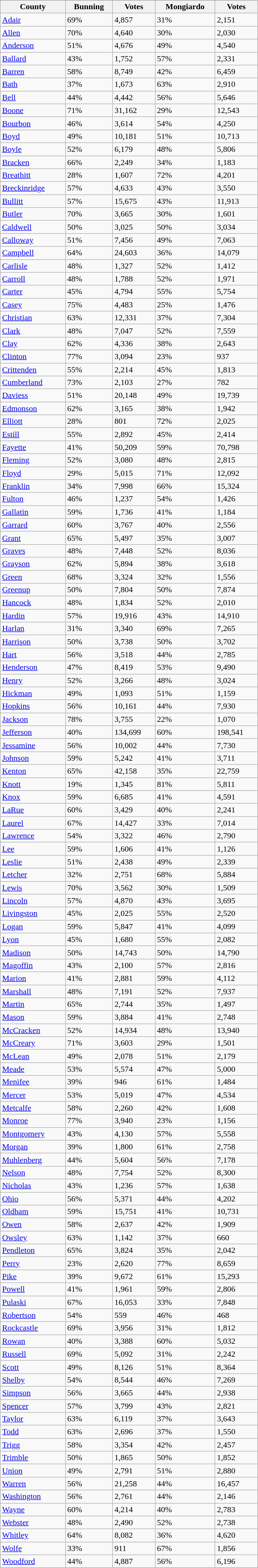<table width="40%" class="wikitable sortable">
<tr bgcolor=lightgrey>
</tr>
<tr>
<th>County</th>
<th>Bunning</th>
<th>Votes</th>
<th>Mongiardo</th>
<th>Votes</th>
</tr>
<tr>
<td><a href='#'>Adair</a></td>
<td>69%</td>
<td>4,857</td>
<td>31%</td>
<td>2,151</td>
</tr>
<tr>
<td><a href='#'>Allen</a></td>
<td>70%</td>
<td>4,640</td>
<td>30%</td>
<td>2,030</td>
</tr>
<tr>
<td><a href='#'>Anderson</a></td>
<td>51%</td>
<td>4,676</td>
<td>49%</td>
<td>4,540</td>
</tr>
<tr>
<td><a href='#'>Ballard</a></td>
<td>43%</td>
<td>1,752</td>
<td>57%</td>
<td>2,331</td>
</tr>
<tr>
<td><a href='#'>Barren</a></td>
<td>58%</td>
<td>8,749</td>
<td>42%</td>
<td>6,459</td>
</tr>
<tr>
<td><a href='#'>Bath</a></td>
<td>37%</td>
<td>1,673</td>
<td>63%</td>
<td>2,910</td>
</tr>
<tr>
<td><a href='#'>Bell</a></td>
<td>44%</td>
<td>4,442</td>
<td>56%</td>
<td>5,646</td>
</tr>
<tr>
<td><a href='#'>Boone</a></td>
<td>71%</td>
<td>31,162</td>
<td>29%</td>
<td>12,543</td>
</tr>
<tr>
<td><a href='#'>Bourbon</a></td>
<td>46%</td>
<td>3,614</td>
<td>54%</td>
<td>4,250</td>
</tr>
<tr>
<td><a href='#'>Boyd</a></td>
<td>49%</td>
<td>10,181</td>
<td>51%</td>
<td>10,713</td>
</tr>
<tr>
<td><a href='#'>Boyle</a></td>
<td>52%</td>
<td>6,179</td>
<td>48%</td>
<td>5,806</td>
</tr>
<tr>
<td><a href='#'>Bracken</a></td>
<td>66%</td>
<td>2,249</td>
<td>34%</td>
<td>1,183</td>
</tr>
<tr>
<td><a href='#'>Breathitt</a></td>
<td>28%</td>
<td>1,607</td>
<td>72%</td>
<td>4,201</td>
</tr>
<tr>
<td><a href='#'>Breckinridge</a></td>
<td>57%</td>
<td>4,633</td>
<td>43%</td>
<td>3,550</td>
</tr>
<tr>
<td><a href='#'>Bullitt</a></td>
<td>57%</td>
<td>15,675</td>
<td>43%</td>
<td>11,913</td>
</tr>
<tr>
<td><a href='#'>Butler</a></td>
<td>70%</td>
<td>3,665</td>
<td>30%</td>
<td>1,601</td>
</tr>
<tr>
<td><a href='#'>Caldwell</a></td>
<td>50%</td>
<td>3,025</td>
<td>50%</td>
<td>3,034</td>
</tr>
<tr>
<td><a href='#'>Calloway</a></td>
<td>51%</td>
<td>7,456</td>
<td>49%</td>
<td>7,063</td>
</tr>
<tr>
<td><a href='#'>Campbell</a></td>
<td>64%</td>
<td>24,603</td>
<td>36%</td>
<td>14,079</td>
</tr>
<tr>
<td><a href='#'>Carlisle</a></td>
<td>48%</td>
<td>1,327</td>
<td>52%</td>
<td>1,412</td>
</tr>
<tr>
<td><a href='#'>Carroll</a></td>
<td>48%</td>
<td>1,788</td>
<td>52%</td>
<td>1,971</td>
</tr>
<tr>
<td><a href='#'>Carter</a></td>
<td>45%</td>
<td>4,794</td>
<td>55%</td>
<td>5,754</td>
</tr>
<tr>
<td><a href='#'>Casey</a></td>
<td>75%</td>
<td>4,483</td>
<td>25%</td>
<td>1,476</td>
</tr>
<tr>
<td><a href='#'>Christian</a></td>
<td>63%</td>
<td>12,331</td>
<td>37%</td>
<td>7,304</td>
</tr>
<tr>
<td><a href='#'>Clark</a></td>
<td>48%</td>
<td>7,047</td>
<td>52%</td>
<td>7,559</td>
</tr>
<tr>
<td><a href='#'>Clay</a></td>
<td>62%</td>
<td>4,336</td>
<td>38%</td>
<td>2,643</td>
</tr>
<tr>
<td><a href='#'>Clinton</a></td>
<td>77%</td>
<td>3,094</td>
<td>23%</td>
<td>937</td>
</tr>
<tr>
<td><a href='#'>Crittenden</a></td>
<td>55%</td>
<td>2,214</td>
<td>45%</td>
<td>1,813</td>
</tr>
<tr>
<td><a href='#'>Cumberland</a></td>
<td>73%</td>
<td>2,103</td>
<td>27%</td>
<td>782</td>
</tr>
<tr>
<td><a href='#'>Daviess</a></td>
<td>51%</td>
<td>20,148</td>
<td>49%</td>
<td>19,739</td>
</tr>
<tr>
<td><a href='#'>Edmonson</a></td>
<td>62%</td>
<td>3,165</td>
<td>38%</td>
<td>1,942</td>
</tr>
<tr>
<td><a href='#'>Elliott</a></td>
<td>28%</td>
<td>801</td>
<td>72%</td>
<td>2,025</td>
</tr>
<tr>
<td><a href='#'>Estill</a></td>
<td>55%</td>
<td>2,892</td>
<td>45%</td>
<td>2,414</td>
</tr>
<tr>
<td><a href='#'>Fayette</a></td>
<td>41%</td>
<td>50,209</td>
<td>59%</td>
<td>70,798</td>
</tr>
<tr>
<td><a href='#'>Fleming</a></td>
<td>52%</td>
<td>3,080</td>
<td>48%</td>
<td>2,815</td>
</tr>
<tr>
<td><a href='#'>Floyd</a></td>
<td>29%</td>
<td>5,015</td>
<td>71%</td>
<td>12,092</td>
</tr>
<tr>
<td><a href='#'>Franklin</a></td>
<td>34%</td>
<td>7,998</td>
<td>66%</td>
<td>15,324</td>
</tr>
<tr>
<td><a href='#'>Fulton</a></td>
<td>46%</td>
<td>1,237</td>
<td>54%</td>
<td>1,426</td>
</tr>
<tr>
<td><a href='#'>Gallatin</a></td>
<td>59%</td>
<td>1,736</td>
<td>41%</td>
<td>1,184</td>
</tr>
<tr>
<td><a href='#'>Garrard</a></td>
<td>60%</td>
<td>3,767</td>
<td>40%</td>
<td>2,556</td>
</tr>
<tr>
<td><a href='#'>Grant</a></td>
<td>65%</td>
<td>5,497</td>
<td>35%</td>
<td>3,007</td>
</tr>
<tr>
<td><a href='#'>Graves</a></td>
<td>48%</td>
<td>7,448</td>
<td>52%</td>
<td>8,036</td>
</tr>
<tr>
<td><a href='#'>Grayson</a></td>
<td>62%</td>
<td>5,894</td>
<td>38%</td>
<td>3,618</td>
</tr>
<tr>
<td><a href='#'>Green</a></td>
<td>68%</td>
<td>3,324</td>
<td>32%</td>
<td>1,556</td>
</tr>
<tr>
<td><a href='#'>Greenup</a></td>
<td>50%</td>
<td>7,804</td>
<td>50%</td>
<td>7,874</td>
</tr>
<tr>
<td><a href='#'>Hancock</a></td>
<td>48%</td>
<td>1,834</td>
<td>52%</td>
<td>2,010</td>
</tr>
<tr>
<td><a href='#'>Hardin</a></td>
<td>57%</td>
<td>19,916</td>
<td>43%</td>
<td>14,910</td>
</tr>
<tr>
<td><a href='#'>Harlan</a></td>
<td>31%</td>
<td>3,340</td>
<td>69%</td>
<td>7,265</td>
</tr>
<tr>
<td><a href='#'>Harrison</a></td>
<td>50%</td>
<td>3,738</td>
<td>50%</td>
<td>3,702</td>
</tr>
<tr>
<td><a href='#'>Hart</a></td>
<td>56%</td>
<td>3,518</td>
<td>44%</td>
<td>2,785</td>
</tr>
<tr>
<td><a href='#'>Henderson</a></td>
<td>47%</td>
<td>8,419</td>
<td>53%</td>
<td>9,490</td>
</tr>
<tr>
<td><a href='#'>Henry</a></td>
<td>52%</td>
<td>3,266</td>
<td>48%</td>
<td>3,024</td>
</tr>
<tr>
<td><a href='#'>Hickman</a></td>
<td>49%</td>
<td>1,093</td>
<td>51%</td>
<td>1,159</td>
</tr>
<tr>
<td><a href='#'>Hopkins</a></td>
<td>56%</td>
<td>10,161</td>
<td>44%</td>
<td>7,930</td>
</tr>
<tr>
<td><a href='#'>Jackson</a></td>
<td>78%</td>
<td>3,755</td>
<td>22%</td>
<td>1,070</td>
</tr>
<tr>
<td><a href='#'>Jefferson</a></td>
<td>40%</td>
<td>134,699</td>
<td>60%</td>
<td>198,541</td>
</tr>
<tr>
<td><a href='#'>Jessamine</a></td>
<td>56%</td>
<td>10,002</td>
<td>44%</td>
<td>7,730</td>
</tr>
<tr>
<td><a href='#'>Johnson</a></td>
<td>59%</td>
<td>5,242</td>
<td>41%</td>
<td>3,711</td>
</tr>
<tr>
<td><a href='#'>Kenton</a></td>
<td>65%</td>
<td>42,158</td>
<td>35%</td>
<td>22,759</td>
</tr>
<tr>
<td><a href='#'>Knott</a></td>
<td>19%</td>
<td>1,345</td>
<td>81%</td>
<td>5,811</td>
</tr>
<tr>
<td><a href='#'>Knox</a></td>
<td>59%</td>
<td>6,685</td>
<td>41%</td>
<td>4,591</td>
</tr>
<tr>
<td><a href='#'>LaRue</a></td>
<td>60%</td>
<td>3,429</td>
<td>40%</td>
<td>2,241</td>
</tr>
<tr>
<td><a href='#'>Laurel</a></td>
<td>67%</td>
<td>14,427</td>
<td>33%</td>
<td>7,014</td>
</tr>
<tr>
<td><a href='#'>Lawrence</a></td>
<td>54%</td>
<td>3,322</td>
<td>46%</td>
<td>2,790</td>
</tr>
<tr>
<td><a href='#'>Lee</a></td>
<td>59%</td>
<td>1,606</td>
<td>41%</td>
<td>1,126</td>
</tr>
<tr>
<td><a href='#'>Leslie</a></td>
<td>51%</td>
<td>2,438</td>
<td>49%</td>
<td>2,339</td>
</tr>
<tr>
<td><a href='#'>Letcher</a></td>
<td>32%</td>
<td>2,751</td>
<td>68%</td>
<td>5,884</td>
</tr>
<tr>
<td><a href='#'>Lewis</a></td>
<td>70%</td>
<td>3,562</td>
<td>30%</td>
<td>1,509</td>
</tr>
<tr>
<td><a href='#'>Lincoln</a></td>
<td>57%</td>
<td>4,870</td>
<td>43%</td>
<td>3,695</td>
</tr>
<tr>
<td><a href='#'>Livingston</a></td>
<td>45%</td>
<td>2,025</td>
<td>55%</td>
<td>2,520</td>
</tr>
<tr>
<td><a href='#'>Logan</a></td>
<td>59%</td>
<td>5,847</td>
<td>41%</td>
<td>4,099</td>
</tr>
<tr>
<td><a href='#'>Lyon</a></td>
<td>45%</td>
<td>1,680</td>
<td>55%</td>
<td>2,082</td>
</tr>
<tr>
<td><a href='#'>Madison</a></td>
<td>50%</td>
<td>14,743</td>
<td>50%</td>
<td>14,790</td>
</tr>
<tr>
<td><a href='#'>Magoffin</a></td>
<td>43%</td>
<td>2,100</td>
<td>57%</td>
<td>2,816</td>
</tr>
<tr>
<td><a href='#'>Marion</a></td>
<td>41%</td>
<td>2,881</td>
<td>59%</td>
<td>4,112</td>
</tr>
<tr>
<td><a href='#'>Marshall</a></td>
<td>48%</td>
<td>7,191</td>
<td>52%</td>
<td>7,937</td>
</tr>
<tr>
<td><a href='#'>Martin</a></td>
<td>65%</td>
<td>2,744</td>
<td>35%</td>
<td>1,497</td>
</tr>
<tr>
<td><a href='#'>Mason</a></td>
<td>59%</td>
<td>3,884</td>
<td>41%</td>
<td>2,748</td>
</tr>
<tr>
<td><a href='#'>McCracken</a></td>
<td>52%</td>
<td>14,934</td>
<td>48%</td>
<td>13,940</td>
</tr>
<tr>
<td><a href='#'>McCreary</a></td>
<td>71%</td>
<td>3,603</td>
<td>29%</td>
<td>1,501</td>
</tr>
<tr>
<td><a href='#'>McLean</a></td>
<td>49%</td>
<td>2,078</td>
<td>51%</td>
<td>2,179</td>
</tr>
<tr>
<td><a href='#'>Meade</a></td>
<td>53%</td>
<td>5,574</td>
<td>47%</td>
<td>5,000</td>
</tr>
<tr>
<td><a href='#'>Menifee</a></td>
<td>39%</td>
<td>946</td>
<td>61%</td>
<td>1,484</td>
</tr>
<tr>
<td><a href='#'>Mercer</a></td>
<td>53%</td>
<td>5,019</td>
<td>47%</td>
<td>4,534</td>
</tr>
<tr>
<td><a href='#'>Metcalfe</a></td>
<td>58%</td>
<td>2,260</td>
<td>42%</td>
<td>1,608</td>
</tr>
<tr>
<td><a href='#'>Monroe</a></td>
<td>77%</td>
<td>3,940</td>
<td>23%</td>
<td>1,156</td>
</tr>
<tr>
<td><a href='#'>Montgomery</a></td>
<td>43%</td>
<td>4,130</td>
<td>57%</td>
<td>5,558</td>
</tr>
<tr>
<td><a href='#'>Morgan</a></td>
<td>39%</td>
<td>1,800</td>
<td>61%</td>
<td>2,758</td>
</tr>
<tr>
<td><a href='#'>Muhlenberg</a></td>
<td>44%</td>
<td>5,604</td>
<td>56%</td>
<td>7,178</td>
</tr>
<tr>
<td><a href='#'>Nelson</a></td>
<td>48%</td>
<td>7,754</td>
<td>52%</td>
<td>8,300</td>
</tr>
<tr>
<td><a href='#'>Nicholas</a></td>
<td>43%</td>
<td>1,236</td>
<td>57%</td>
<td>1,638</td>
</tr>
<tr>
<td><a href='#'>Ohio</a></td>
<td>56%</td>
<td>5,371</td>
<td>44%</td>
<td>4,202</td>
</tr>
<tr>
<td><a href='#'>Oldham</a></td>
<td>59%</td>
<td>15,751</td>
<td>41%</td>
<td>10,731</td>
</tr>
<tr>
<td><a href='#'>Owen</a></td>
<td>58%</td>
<td>2,637</td>
<td>42%</td>
<td>1,909</td>
</tr>
<tr>
<td><a href='#'>Owsley</a></td>
<td>63%</td>
<td>1,142</td>
<td>37%</td>
<td>660</td>
</tr>
<tr>
<td><a href='#'>Pendleton</a></td>
<td>65%</td>
<td>3,824</td>
<td>35%</td>
<td>2,042</td>
</tr>
<tr>
<td><a href='#'>Perry</a></td>
<td>23%</td>
<td>2,620</td>
<td>77%</td>
<td>8,659</td>
</tr>
<tr>
<td><a href='#'>Pike</a></td>
<td>39%</td>
<td>9,672</td>
<td>61%</td>
<td>15,293</td>
</tr>
<tr>
<td><a href='#'>Powell</a></td>
<td>41%</td>
<td>1,961</td>
<td>59%</td>
<td>2,806</td>
</tr>
<tr>
<td><a href='#'>Pulaski</a></td>
<td>67%</td>
<td>16,053</td>
<td>33%</td>
<td>7,848</td>
</tr>
<tr>
<td><a href='#'>Robertson</a></td>
<td>54%</td>
<td>559</td>
<td>46%</td>
<td>468</td>
</tr>
<tr>
<td><a href='#'>Rockcastle</a></td>
<td>69%</td>
<td>3,956</td>
<td>31%</td>
<td>1,812</td>
</tr>
<tr>
<td><a href='#'>Rowan</a></td>
<td>40%</td>
<td>3,388</td>
<td>60%</td>
<td>5,032</td>
</tr>
<tr>
<td><a href='#'>Russell</a></td>
<td>69%</td>
<td>5,092</td>
<td>31%</td>
<td>2,242</td>
</tr>
<tr>
<td><a href='#'>Scott</a></td>
<td>49%</td>
<td>8,126</td>
<td>51%</td>
<td>8,364</td>
</tr>
<tr>
<td><a href='#'>Shelby</a></td>
<td>54%</td>
<td>8,544</td>
<td>46%</td>
<td>7,269</td>
</tr>
<tr>
<td><a href='#'>Simpson</a></td>
<td>56%</td>
<td>3,665</td>
<td>44%</td>
<td>2,938</td>
</tr>
<tr>
<td><a href='#'>Spencer</a></td>
<td>57%</td>
<td>3,799</td>
<td>43%</td>
<td>2,821</td>
</tr>
<tr>
<td><a href='#'>Taylor</a></td>
<td>63%</td>
<td>6,119</td>
<td>37%</td>
<td>3,643</td>
</tr>
<tr>
<td><a href='#'>Todd</a></td>
<td>63%</td>
<td>2,696</td>
<td>37%</td>
<td>1,550</td>
</tr>
<tr>
<td><a href='#'>Trigg</a></td>
<td>58%</td>
<td>3,354</td>
<td>42%</td>
<td>2,457</td>
</tr>
<tr>
<td><a href='#'>Trimble</a></td>
<td>50%</td>
<td>1,865</td>
<td>50%</td>
<td>1,852</td>
</tr>
<tr>
<td><a href='#'>Union</a></td>
<td>49%</td>
<td>2,791</td>
<td>51%</td>
<td>2,880</td>
</tr>
<tr>
<td><a href='#'>Warren</a></td>
<td>56%</td>
<td>21,258</td>
<td>44%</td>
<td>16,457</td>
</tr>
<tr>
<td><a href='#'>Washington</a></td>
<td>56%</td>
<td>2,761</td>
<td>44%</td>
<td>2,146</td>
</tr>
<tr>
<td><a href='#'>Wayne</a></td>
<td>60%</td>
<td>4,214</td>
<td>40%</td>
<td>2,783</td>
</tr>
<tr>
<td><a href='#'>Webster</a></td>
<td>48%</td>
<td>2,490</td>
<td>52%</td>
<td>2,738</td>
</tr>
<tr>
<td><a href='#'>Whitley</a></td>
<td>64%</td>
<td>8,082</td>
<td>36%</td>
<td>4,620</td>
</tr>
<tr>
<td><a href='#'>Wolfe</a></td>
<td>33%</td>
<td>911</td>
<td>67%</td>
<td>1,856</td>
</tr>
<tr>
<td><a href='#'>Woodford</a></td>
<td>44%</td>
<td>4,887</td>
<td>56%</td>
<td>6,196</td>
</tr>
</table>
